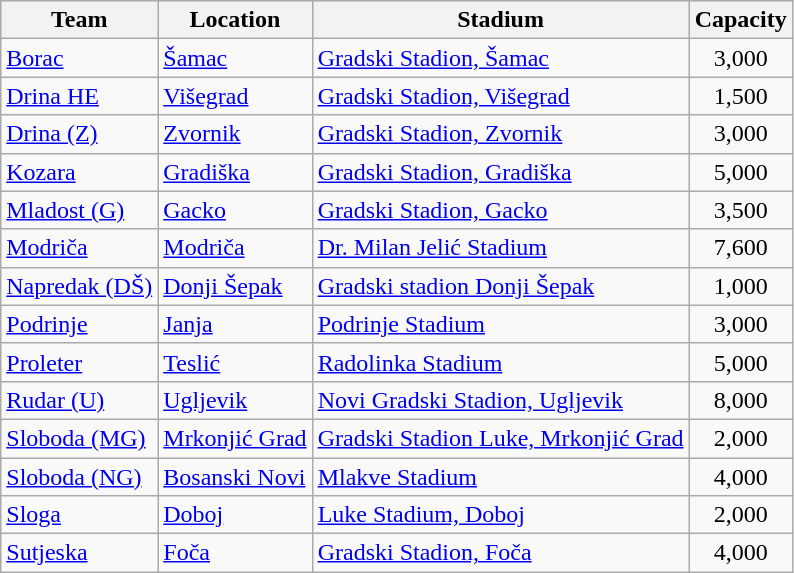<table class="wikitable sortable">
<tr>
<th>Team</th>
<th>Location</th>
<th>Stadium</th>
<th>Capacity</th>
</tr>
<tr>
<td><a href='#'>Borac</a></td>
<td><a href='#'>Šamac</a></td>
<td><a href='#'>Gradski Stadion, Šamac</a></td>
<td align="center">3,000</td>
</tr>
<tr>
<td><a href='#'>Drina HE</a></td>
<td><a href='#'>Višegrad</a></td>
<td><a href='#'>Gradski Stadion, Višegrad</a></td>
<td align="center">1,500</td>
</tr>
<tr>
<td><a href='#'>Drina (Z)</a></td>
<td><a href='#'>Zvornik</a></td>
<td><a href='#'>Gradski Stadion, Zvornik</a></td>
<td align="center">3,000</td>
</tr>
<tr>
<td><a href='#'>Kozara</a></td>
<td><a href='#'>Gradiška</a></td>
<td><a href='#'>Gradski Stadion, Gradiška</a></td>
<td align="center">5,000</td>
</tr>
<tr>
<td><a href='#'>Mladost (G)</a></td>
<td><a href='#'>Gacko</a></td>
<td><a href='#'>Gradski Stadion, Gacko</a></td>
<td align="center">3,500</td>
</tr>
<tr>
<td><a href='#'>Modriča</a></td>
<td><a href='#'>Modriča</a></td>
<td><a href='#'>Dr. Milan Jelić Stadium</a></td>
<td align="center">7,600</td>
</tr>
<tr>
<td><a href='#'>Napredak (DŠ)</a></td>
<td><a href='#'>Donji Šepak</a></td>
<td><a href='#'>Gradski stadion Donji Šepak</a></td>
<td align="center">1,000</td>
</tr>
<tr>
<td><a href='#'>Podrinje</a></td>
<td><a href='#'>Janja</a></td>
<td><a href='#'>Podrinje Stadium</a></td>
<td align="center">3,000</td>
</tr>
<tr>
<td><a href='#'>Proleter</a></td>
<td><a href='#'>Teslić</a></td>
<td><a href='#'>Radolinka Stadium</a></td>
<td align="center">5,000</td>
</tr>
<tr>
<td><a href='#'>Rudar (U)</a></td>
<td><a href='#'>Ugljevik</a></td>
<td><a href='#'>Novi Gradski Stadion, Ugljevik</a></td>
<td align="center">8,000</td>
</tr>
<tr>
<td><a href='#'>Sloboda (MG)</a></td>
<td><a href='#'>Mrkonjić Grad</a></td>
<td><a href='#'>Gradski Stadion Luke, Mrkonjić Grad</a></td>
<td align="center">2,000</td>
</tr>
<tr>
<td><a href='#'>Sloboda (NG)</a></td>
<td><a href='#'>Bosanski Novi</a></td>
<td><a href='#'>Mlakve Stadium</a></td>
<td align="center">4,000</td>
</tr>
<tr>
<td><a href='#'>Sloga</a></td>
<td><a href='#'>Doboj</a></td>
<td><a href='#'>Luke Stadium, Doboj</a></td>
<td align="center">2,000</td>
</tr>
<tr>
<td><a href='#'>Sutjeska</a></td>
<td><a href='#'>Foča</a></td>
<td><a href='#'>Gradski Stadion, Foča</a></td>
<td align="center">4,000</td>
</tr>
</table>
